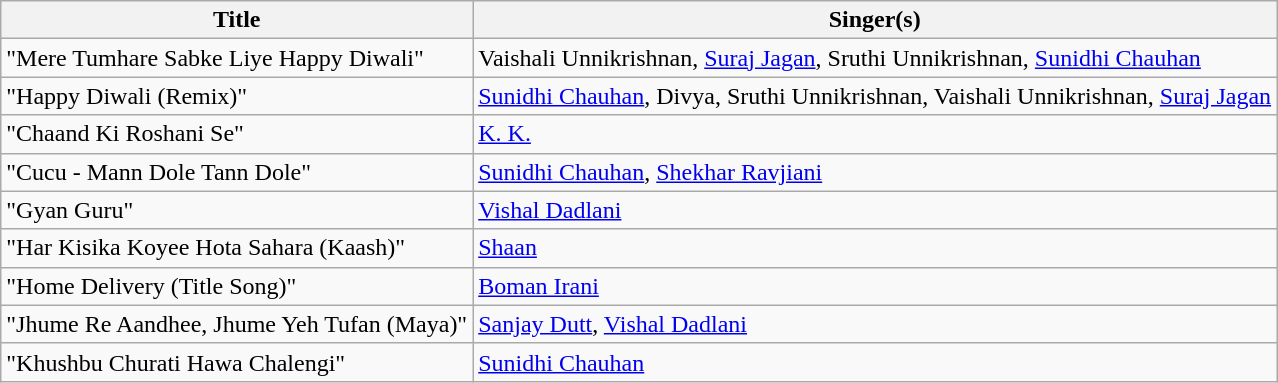<table class="wikitable">
<tr>
<th>Title</th>
<th>Singer(s)</th>
</tr>
<tr>
<td>"Mere Tumhare Sabke Liye Happy Diwali"</td>
<td>Vaishali Unnikrishnan, <a href='#'>Suraj Jagan</a>, Sruthi Unnikrishnan, <a href='#'>Sunidhi Chauhan</a></td>
</tr>
<tr>
<td>"Happy Diwali (Remix)"</td>
<td><a href='#'>Sunidhi Chauhan</a>, Divya, Sruthi Unnikrishnan, Vaishali Unnikrishnan, <a href='#'>Suraj Jagan</a></td>
</tr>
<tr>
<td>"Chaand Ki Roshani Se"</td>
<td><a href='#'>K. K.</a></td>
</tr>
<tr>
<td>"Cucu - Mann Dole Tann Dole"</td>
<td><a href='#'>Sunidhi Chauhan</a>, <a href='#'>Shekhar Ravjiani</a></td>
</tr>
<tr>
<td>"Gyan Guru"</td>
<td><a href='#'>Vishal Dadlani</a></td>
</tr>
<tr>
<td>"Har Kisika Koyee Hota Sahara (Kaash)"</td>
<td><a href='#'>Shaan</a></td>
</tr>
<tr>
<td>"Home Delivery (Title Song)"</td>
<td><a href='#'>Boman Irani</a></td>
</tr>
<tr>
<td>"Jhume Re Aandhee, Jhume Yeh Tufan (Maya)"</td>
<td><a href='#'>Sanjay Dutt</a>, <a href='#'>Vishal Dadlani</a></td>
</tr>
<tr>
<td>"Khushbu Churati Hawa Chalengi"</td>
<td><a href='#'>Sunidhi Chauhan</a></td>
</tr>
</table>
